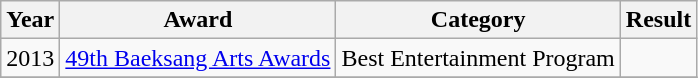<table class="wikitable">
<tr>
<th>Year</th>
<th>Award</th>
<th>Category</th>
<th>Result</th>
</tr>
<tr>
<td>2013</td>
<td><a href='#'>49th Baeksang Arts Awards</a></td>
<td>Best Entertainment Program</td>
<td></td>
</tr>
<tr>
</tr>
</table>
